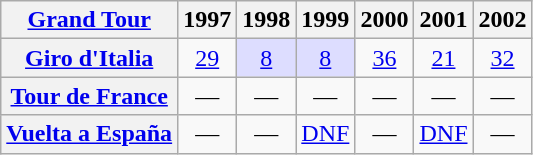<table class="wikitable plainrowheaders">
<tr>
<th scope="col"><a href='#'>Grand Tour</a></th>
<th scope="col">1997</th>
<th scope="col">1998</th>
<th scope="col">1999</th>
<th scope="col">2000</th>
<th scope="col">2001</th>
<th scope="col">2002</th>
</tr>
<tr style="text-align:center;">
<th scope="row"> <a href='#'>Giro d'Italia</a></th>
<td><a href='#'>29</a></td>
<td style="background:#ddddff;"><a href='#'>8</a></td>
<td style="background:#ddddff;"><a href='#'>8</a></td>
<td><a href='#'>36</a></td>
<td><a href='#'>21</a></td>
<td><a href='#'>32</a></td>
</tr>
<tr style="text-align:center;">
<th scope="row"> <a href='#'>Tour de France</a></th>
<td>—</td>
<td>—</td>
<td>—</td>
<td>—</td>
<td>—</td>
<td>—</td>
</tr>
<tr style="text-align:center;">
<th scope="row"> <a href='#'>Vuelta a España</a></th>
<td>—</td>
<td>—</td>
<td><a href='#'>DNF</a></td>
<td>—</td>
<td><a href='#'>DNF</a></td>
<td>—</td>
</tr>
</table>
